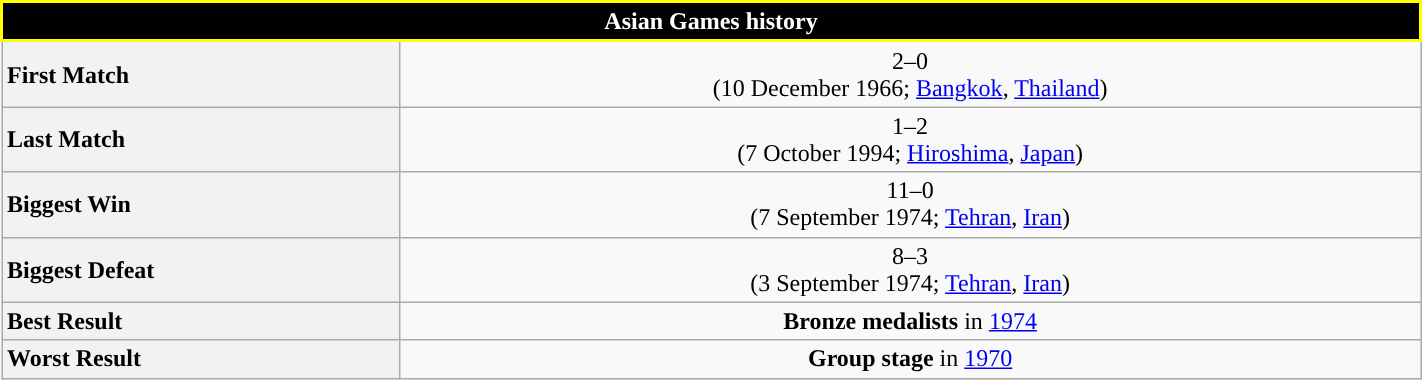<table class="wikitable" width=75% style="text-align:center;font-size:100%;">
<tr>
<th colspan=6 style="background: #000000; color: #FFFFFF; border:2px solid #FFFF00;">Asian Games history</th>
</tr>
<tr>
<th style="text-align: left;">First Match</th>
<td> 2–0 <br> (10 December 1966; <a href='#'>Bangkok</a>, <a href='#'>Thailand</a>)</td>
</tr>
<tr>
<th style="text-align: left;">Last Match</th>
<td> 1–2 <br> (7 October 1994; <a href='#'>Hiroshima</a>, <a href='#'>Japan</a>)</td>
</tr>
<tr>
<th style="text-align: left;">Biggest Win</th>
<td> 11–0 <br> (7 September 1974; <a href='#'>Tehran</a>, <a href='#'>Iran</a>)</td>
</tr>
<tr>
<th style="text-align: left;">Biggest Defeat</th>
<td> 8–3 <br> (3 September 1974; <a href='#'>Tehran</a>, <a href='#'>Iran</a>)</td>
</tr>
<tr>
<th style="text-align: left;">Best Result</th>
<td><strong>Bronze medalists</strong> in <a href='#'>1974</a></td>
</tr>
<tr>
<th style="text-align: left;">Worst Result</th>
<td><strong>Group stage</strong> in <a href='#'>1970</a></td>
</tr>
</table>
